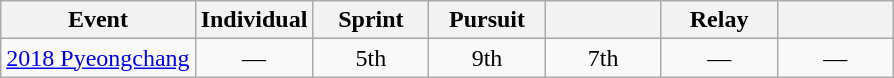<table class="wikitable" style="text-align: center;">
<tr ">
<th>Event</th>
<th style="width:70px;">Individual</th>
<th style="width:70px;">Sprint</th>
<th style="width:70px;">Pursuit</th>
<th style="width:70px;"></th>
<th style="width:70px;">Relay</th>
<th style="width:70px;"></th>
</tr>
<tr>
<td align=left> <a href='#'>2018 Pyeongchang</a></td>
<td>—</td>
<td>5th</td>
<td>9th</td>
<td>7th</td>
<td>—</td>
<td>—</td>
</tr>
</table>
